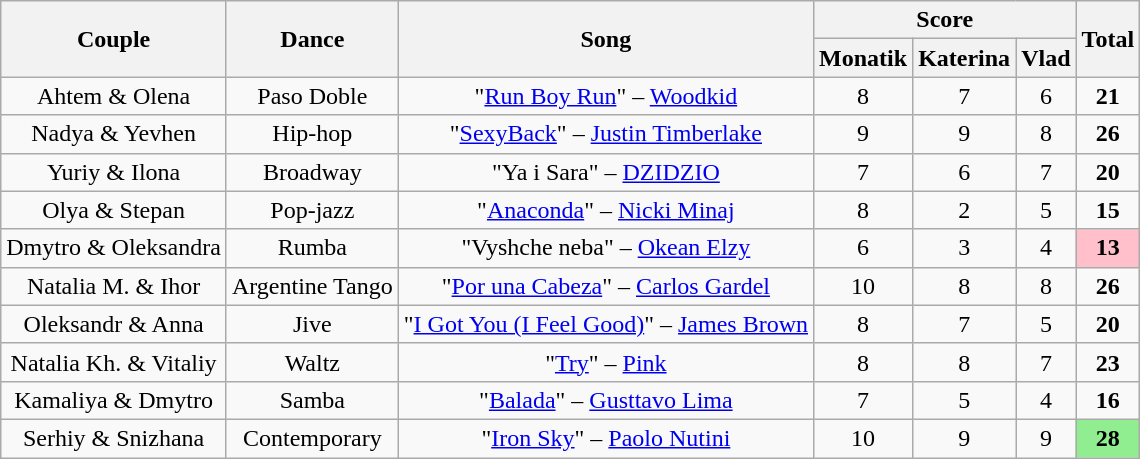<table class="wikitable" style="text-align:center;">
<tr>
<th rowspan=2>Couple</th>
<th rowspan=2>Dance</th>
<th rowspan=2>Song</th>
<th colspan=3>Score</th>
<th rowspan=2>Total</th>
</tr>
<tr>
<th>Monatik</th>
<th>Katerina</th>
<th>Vlad</th>
</tr>
<tr>
<td>Ahtem & Olena</td>
<td>Paso Doble</td>
<td>"<a href='#'>Run Boy Run</a>" – <a href='#'>Woodkid</a></td>
<td>8</td>
<td>7</td>
<td>6</td>
<td><strong>21</strong></td>
</tr>
<tr>
<td>Nadya & Yevhen</td>
<td>Hip-hop</td>
<td>"<a href='#'>SexyBack</a>" – <a href='#'>Justin Timberlake</a></td>
<td>9</td>
<td>9</td>
<td>8</td>
<td><strong>26</strong></td>
</tr>
<tr>
<td>Yuriy & Ilona</td>
<td>Broadway</td>
<td>"Ya i Sara" – <a href='#'>DZIDZIO</a></td>
<td>7</td>
<td>6</td>
<td>7</td>
<td><strong>20</strong></td>
</tr>
<tr>
<td>Olya & Stepan</td>
<td>Pop-jazz</td>
<td>"<a href='#'>Anaconda</a>" – <a href='#'>Nicki Minaj</a></td>
<td>8</td>
<td>2</td>
<td>5</td>
<td><strong>15</strong></td>
</tr>
<tr>
<td>Dmytro & Oleksandra</td>
<td>Rumba</td>
<td>"Vyshche neba" – <a href='#'>Okean Elzy</a></td>
<td>6</td>
<td>3</td>
<td>4</td>
<td bgcolor="pink"><strong>13</strong></td>
</tr>
<tr>
<td>Natalia M. & Ihor</td>
<td>Argentine Tango</td>
<td>"<a href='#'>Por una Cabeza</a>" – <a href='#'>Carlos Gardel</a></td>
<td>10</td>
<td>8</td>
<td>8</td>
<td><strong>26</strong></td>
</tr>
<tr>
<td>Oleksandr & Anna</td>
<td>Jive</td>
<td>"<a href='#'>I Got You (I Feel Good)</a>" – <a href='#'>James Brown</a></td>
<td>8</td>
<td>7</td>
<td>5</td>
<td><strong>20</strong></td>
</tr>
<tr>
<td>Natalia Kh. & Vitaliy</td>
<td>Waltz</td>
<td>"<a href='#'>Try</a>" – <a href='#'>Pink</a></td>
<td>8</td>
<td>8</td>
<td>7</td>
<td><strong>23</strong></td>
</tr>
<tr>
<td>Kamaliya & Dmytro</td>
<td>Samba</td>
<td>"<a href='#'>Balada</a>" – <a href='#'>Gusttavo Lima</a></td>
<td>7</td>
<td>5</td>
<td>4</td>
<td><strong>16</strong></td>
</tr>
<tr>
<td>Serhiy & Snizhana</td>
<td>Contemporary</td>
<td>"<a href='#'>Iron Sky</a>" – <a href='#'>Paolo Nutini</a></td>
<td>10</td>
<td>9</td>
<td>9</td>
<td bgcolor="lightgreen"><strong>28</strong></td>
</tr>
</table>
